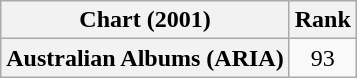<table class="wikitable plainrowheaders" style="text-align:center">
<tr>
<th scope="col">Chart (2001)</th>
<th scope="col">Rank</th>
</tr>
<tr>
<th scope="row">Australian Albums (ARIA)</th>
<td>93</td>
</tr>
</table>
